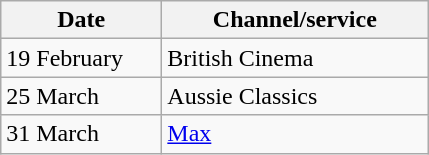<table class="wikitable">
<tr>
<th width=100>Date</th>
<th width=170>Channel/service</th>
</tr>
<tr>
<td>19 February</td>
<td>British Cinema</td>
</tr>
<tr>
<td>25 March</td>
<td>Aussie Classics</td>
</tr>
<tr>
<td>31 March</td>
<td><a href='#'>Max</a></td>
</tr>
</table>
